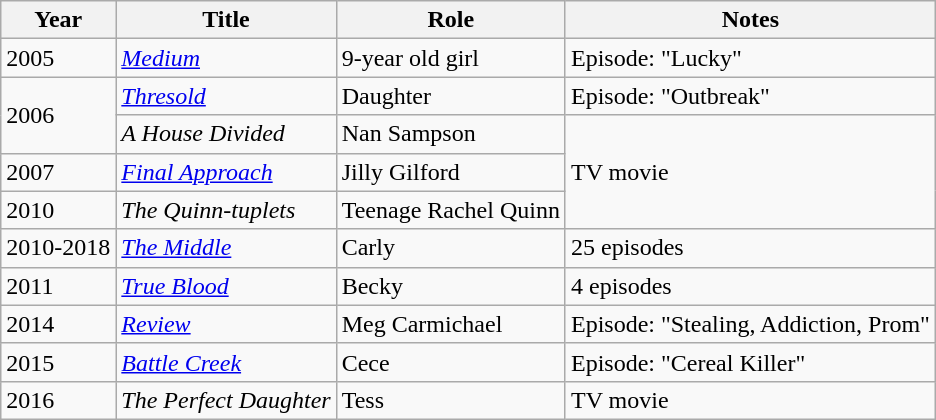<table class="wikitable">
<tr>
<th>Year</th>
<th>Title</th>
<th>Role</th>
<th>Notes</th>
</tr>
<tr>
<td>2005</td>
<td><em><a href='#'>Medium</a></em></td>
<td>9-year old girl</td>
<td>Episode: "Lucky"</td>
</tr>
<tr>
<td rowspan="2">2006</td>
<td><em><a href='#'>Thresold</a></em></td>
<td>Daughter</td>
<td>Episode: "Outbreak"</td>
</tr>
<tr>
<td><em>A House Divided</em></td>
<td>Nan Sampson</td>
<td rowspan="3">TV movie</td>
</tr>
<tr>
<td>2007</td>
<td><em><a href='#'>Final Approach</a></em></td>
<td>Jilly Gilford</td>
</tr>
<tr>
<td>2010</td>
<td><em>The Quinn-tuplets</em></td>
<td>Teenage Rachel Quinn</td>
</tr>
<tr>
<td>2010-2018</td>
<td><em><a href='#'>The Middle</a></em></td>
<td>Carly</td>
<td>25 episodes</td>
</tr>
<tr>
<td>2011</td>
<td><em><a href='#'>True Blood</a></em></td>
<td>Becky</td>
<td>4 episodes</td>
</tr>
<tr>
<td>2014</td>
<td><em><a href='#'>Review</a></em></td>
<td>Meg Carmichael</td>
<td>Episode: "Stealing, Addiction, Prom"</td>
</tr>
<tr>
<td>2015</td>
<td><em><a href='#'>Battle Creek</a></em></td>
<td>Cece</td>
<td>Episode: "Cereal Killer"</td>
</tr>
<tr>
<td>2016</td>
<td><em>The Perfect Daughter</em></td>
<td>Tess</td>
<td>TV movie</td>
</tr>
</table>
